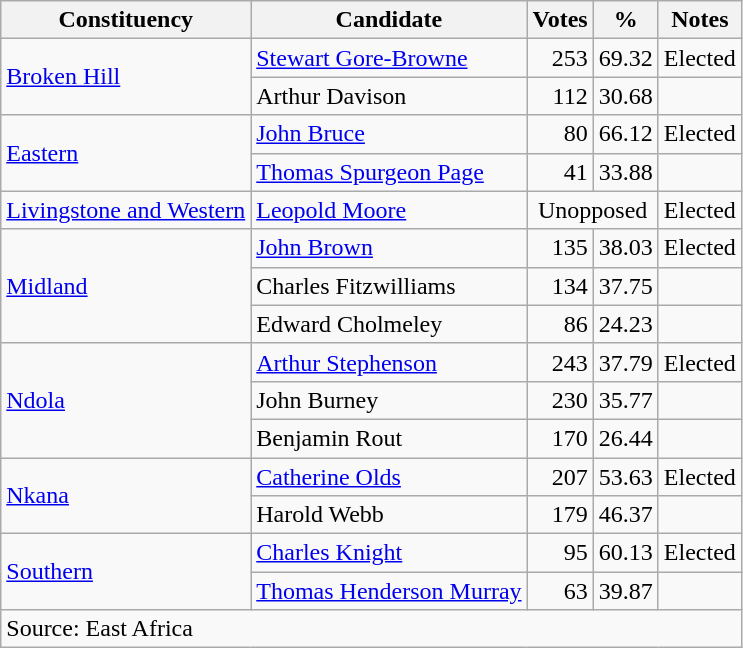<table class=wikitable>
<tr>
<th>Constituency</th>
<th>Candidate</th>
<th>Votes</th>
<th>%</th>
<th>Notes</th>
</tr>
<tr>
<td rowspan=2><a href='#'>Broken Hill</a></td>
<td><a href='#'>Stewart Gore-Browne</a></td>
<td align=right>253</td>
<td align=right>69.32</td>
<td>Elected</td>
</tr>
<tr>
<td>Arthur Davison</td>
<td align=right>112</td>
<td align=right>30.68</td>
<td></td>
</tr>
<tr>
<td rowspan=2><a href='#'>Eastern</a></td>
<td><a href='#'>John Bruce</a></td>
<td align=right>80</td>
<td align=right>66.12</td>
<td>Elected</td>
</tr>
<tr>
<td><a href='#'>Thomas Spurgeon Page</a></td>
<td align=right>41</td>
<td align=right>33.88</td>
<td></td>
</tr>
<tr>
<td><a href='#'>Livingstone and Western</a></td>
<td><a href='#'>Leopold Moore</a></td>
<td colspan=2 align=center>Unopposed</td>
<td>Elected</td>
</tr>
<tr>
<td rowspan=3><a href='#'>Midland</a></td>
<td><a href='#'>John Brown</a></td>
<td align=right>135</td>
<td align=right>38.03</td>
<td>Elected</td>
</tr>
<tr>
<td>Charles Fitzwilliams</td>
<td align=right>134</td>
<td align=right>37.75</td>
<td></td>
</tr>
<tr>
<td>Edward Cholmeley</td>
<td align=right>86</td>
<td align=right>24.23</td>
<td></td>
</tr>
<tr>
<td rowspan=3><a href='#'>Ndola</a></td>
<td><a href='#'>Arthur Stephenson</a></td>
<td align=right>243</td>
<td align=right>37.79</td>
<td>Elected</td>
</tr>
<tr>
<td>John Burney</td>
<td align=right>230</td>
<td align=right>35.77</td>
<td></td>
</tr>
<tr>
<td>Benjamin Rout</td>
<td align=right>170</td>
<td align=right>26.44</td>
<td></td>
</tr>
<tr>
<td rowspan=2><a href='#'>Nkana</a></td>
<td><a href='#'>Catherine Olds</a></td>
<td align=right>207</td>
<td align=right>53.63</td>
<td>Elected</td>
</tr>
<tr>
<td>Harold Webb</td>
<td align=right>179</td>
<td align=right>46.37</td>
<td></td>
</tr>
<tr>
<td rowspan=2><a href='#'>Southern</a></td>
<td><a href='#'>Charles Knight</a></td>
<td align=right>95</td>
<td align=right>60.13</td>
<td>Elected</td>
</tr>
<tr>
<td><a href='#'>Thomas Henderson Murray</a></td>
<td align=right>63</td>
<td align=right>39.87</td>
<td></td>
</tr>
<tr>
<td colspan=6>Source: East Africa</td>
</tr>
</table>
